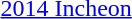<table>
<tr>
<td rowspan=2><a href='#'>2014 Incheon</a></td>
<td rowspan=2></td>
<td rowspan=2></td>
<td></td>
</tr>
<tr>
<td></td>
</tr>
</table>
